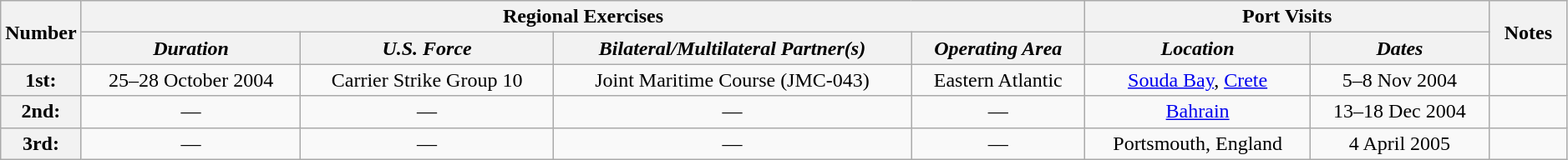<table class="wikitable" style="text-align:center" width=99%>
<tr>
<th rowspan="2" width="5%">Number</th>
<th colspan="4" align="center">Regional Exercises</th>
<th colspan="2" align="center">Port Visits</th>
<th rowspan="2" width="5%">Notes</th>
</tr>
<tr>
<th align="center"><em>Duration</em></th>
<th align="center"><em>U.S. Force</em></th>
<th align="center"><em>Bilateral/Multilateral Partner(s)</em></th>
<th align="center"><em>Operating Area</em></th>
<th align="center"><em>Location</em></th>
<th align="center"><em>Dates</em></th>
</tr>
<tr>
<th>1st:</th>
<td>25–28 October 2004</td>
<td>Carrier Strike Group 10</td>
<td>Joint Maritime Course (JMC-043)</td>
<td>Eastern Atlantic</td>
<td><a href='#'>Souda Bay</a>, <a href='#'>Crete</a></td>
<td>5–8 Nov 2004</td>
<td></td>
</tr>
<tr>
<th>2nd:</th>
<td>—</td>
<td>—</td>
<td>—</td>
<td>—</td>
<td><a href='#'>Bahrain</a></td>
<td>13–18 Dec 2004</td>
<td></td>
</tr>
<tr>
<th>3rd:</th>
<td>—</td>
<td>—</td>
<td>—</td>
<td>—</td>
<td>Portsmouth, England</td>
<td>4 April 2005</td>
<td></td>
</tr>
</table>
